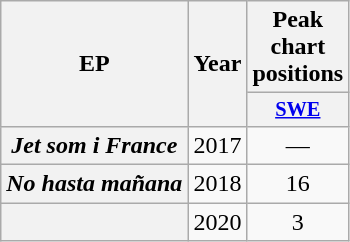<table class="wikitable plainrowheaders" style="text-align:center;">
<tr>
<th scope="col" rowspan="2">EP</th>
<th scope="col" rowspan="2">Year</th>
<th scope="col" colspan="1">Peak chart positions</th>
</tr>
<tr>
<th scope="col" style="width:3em;font-size:85%;"><a href='#'>SWE</a><br></th>
</tr>
<tr>
<th scope="row"><em>Jet som i France</em></th>
<td>2017</td>
<td>—</td>
</tr>
<tr>
<th scope="row"><em>No hasta mañana</em></th>
<td>2018</td>
<td>16</td>
</tr>
<tr>
<th scope="row"></th>
<td>2020</td>
<td>3</td>
</tr>
</table>
